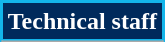<table class="wikitable">
<tr>
<th style="background:#002A5C; color:#ffffff; border:2px solid #13B5EA;" scope="col" colspan="2">Technical staff<br></th>
</tr>
<tr>
</tr>
<tr>
</tr>
<tr>
</tr>
<tr>
</tr>
<tr>
</tr>
<tr>
</tr>
</table>
